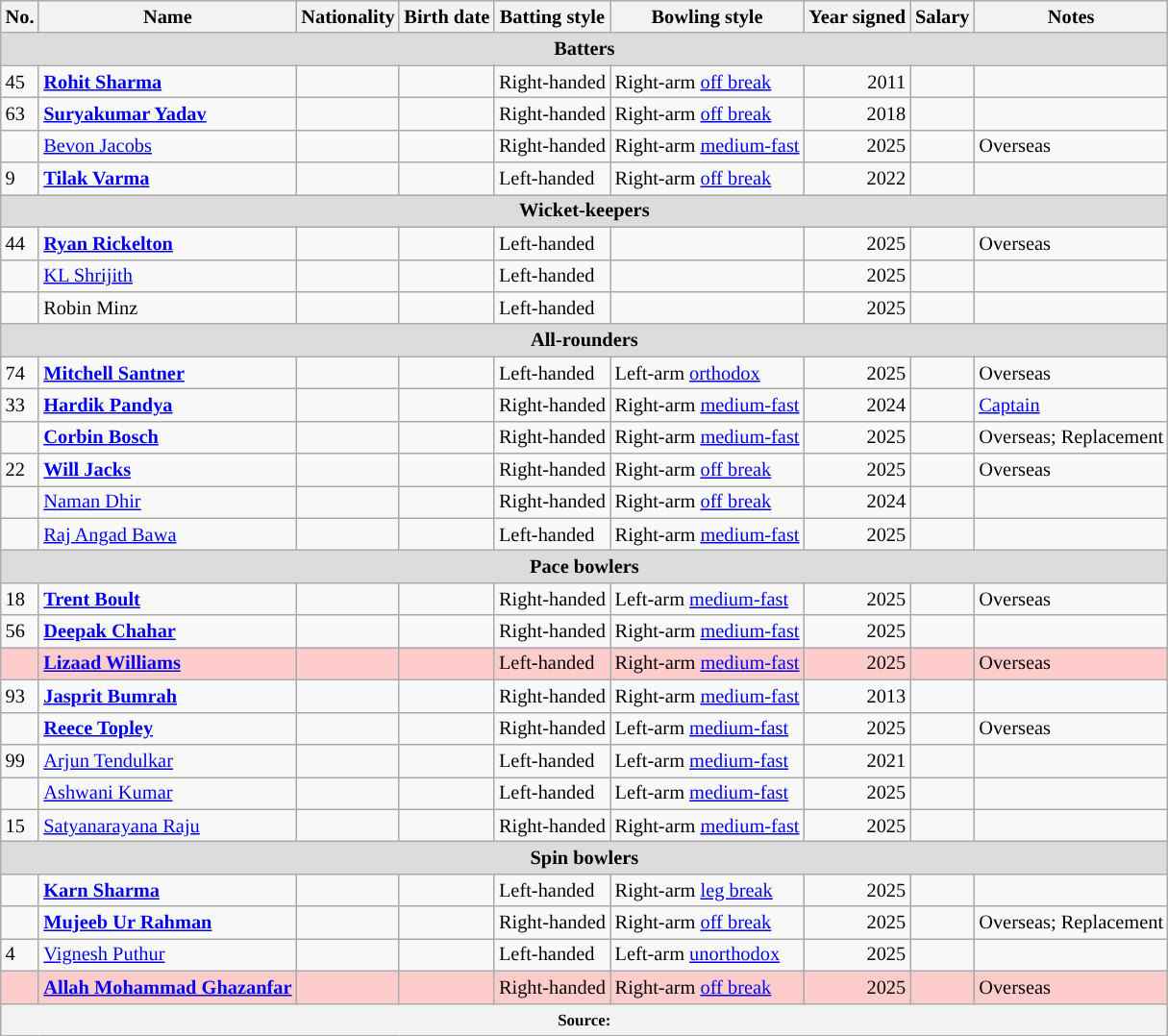<table class="wikitable"  style="font-size:85%;">
<tr>
<th>No.</th>
<th>Name</th>
<th>Nationality</th>
<th>Birth date</th>
<th>Batting style</th>
<th>Bowling style</th>
<th>Year signed</th>
<th>Salary</th>
<th>Notes</th>
</tr>
<tr>
<th colspan="9"  style="background:#dcdcdc; text-align:center;">Batters</th>
</tr>
<tr>
<td>45</td>
<td><strong><a href='#'>Rohit Sharma</a></strong></td>
<td></td>
<td></td>
<td>Right-handed</td>
<td>Right-arm <a href='#'>off break</a></td>
<td style="text-align:right;">2011</td>
<td style="text-align:right;"></td>
<td></td>
</tr>
<tr>
<td>63</td>
<td><strong><a href='#'>Suryakumar Yadav</a></strong></td>
<td></td>
<td></td>
<td>Right-handed</td>
<td>Right-arm <a href='#'>off break</a></td>
<td style="text-align:right;">2018</td>
<td style="text-align:right;"></td>
<td></td>
</tr>
<tr>
<td></td>
<td><a href='#'>Bevon Jacobs</a></td>
<td></td>
<td></td>
<td>Right-handed</td>
<td>Right-arm <a href='#'>medium-fast</a></td>
<td style="text-align:right;">2025</td>
<td style="text-align:right;"></td>
<td>Overseas</td>
</tr>
<tr>
<td>9</td>
<td><strong><a href='#'>Tilak Varma</a></strong></td>
<td></td>
<td></td>
<td>Left-handed</td>
<td>Right-arm <a href='#'>off break</a></td>
<td style="text-align:right;">2022</td>
<td style="text-align:right;"></td>
<td></td>
</tr>
<tr>
<th colspan="9" style="background:#dcdcdc; text-align:center">Wicket-keepers</th>
</tr>
<tr>
<td>44</td>
<td><strong><a href='#'>Ryan Rickelton</a></strong></td>
<td></td>
<td></td>
<td>Left-handed</td>
<td></td>
<td style="text-align:right;">2025</td>
<td style="text-align:right;"></td>
<td>Overseas</td>
</tr>
<tr>
<td></td>
<td><a href='#'>KL Shrijith</a></td>
<td></td>
<td></td>
<td>Left-handed</td>
<td></td>
<td style="text-align:right;">2025</td>
<td style="text-align:right;"></td>
<td></td>
</tr>
<tr>
<td></td>
<td>Robin Minz</td>
<td></td>
<td></td>
<td>Left-handed</td>
<td></td>
<td style="text-align:right;">2025</td>
<td style="text-align:right;"></td>
<td></td>
</tr>
<tr>
<th colspan="9" style="background:#dcdcdc; text-align:center">All-rounders</th>
</tr>
<tr>
<td>74</td>
<td><strong><a href='#'>Mitchell Santner</a></strong></td>
<td></td>
<td></td>
<td>Left-handed</td>
<td>Left-arm <a href='#'>orthodox</a></td>
<td style="text-align:right;">2025</td>
<td style="text-align:right;"></td>
<td>Overseas</td>
</tr>
<tr>
<td>33</td>
<td><strong><a href='#'>Hardik Pandya</a></strong></td>
<td></td>
<td></td>
<td>Right-handed</td>
<td>Right-arm <a href='#'>medium-fast</a></td>
<td style="text-align:right;">2024</td>
<td style="text-align:right;"></td>
<td><a href='#'>Captain</a></td>
</tr>
<tr>
<td></td>
<td><strong><a href='#'>Corbin Bosch</a></strong></td>
<td></td>
<td></td>
<td>Right-handed</td>
<td>Right-arm <a href='#'>medium-fast</a></td>
<td style="text-align:right;">2025</td>
<td style="text-align:right;"></td>
<td>Overseas; Replacement</td>
</tr>
<tr>
<td>22</td>
<td><strong><a href='#'>Will Jacks</a></strong></td>
<td></td>
<td></td>
<td>Right-handed</td>
<td>Right-arm <a href='#'>off break</a></td>
<td style="text-align:right;">2025</td>
<td style="text-align:right;"></td>
<td>Overseas</td>
</tr>
<tr>
<td></td>
<td><a href='#'>Naman Dhir</a></td>
<td></td>
<td></td>
<td>Right-handed</td>
<td>Right-arm <a href='#'>off break</a></td>
<td style="text-align:right;">2024</td>
<td style="text-align:right;"></td>
<td></td>
</tr>
<tr>
<td></td>
<td><a href='#'>Raj Angad Bawa</a></td>
<td></td>
<td></td>
<td>Left-handed</td>
<td>Right-arm <a href='#'>medium-fast</a></td>
<td style="text-align:right;">2025</td>
<td style="text-align:right;"></td>
<td></td>
</tr>
<tr>
<th colspan="9"  style="background:#dcdcdc; text-align:center;">Pace bowlers</th>
</tr>
<tr>
<td>18</td>
<td><strong><a href='#'>Trent Boult</a></strong></td>
<td></td>
<td></td>
<td>Right-handed</td>
<td>Left-arm <a href='#'>medium-fast</a></td>
<td style="text-align:right;">2025</td>
<td style="text-align:right;"></td>
<td>Overseas</td>
</tr>
<tr>
<td>56</td>
<td><strong><a href='#'>Deepak Chahar</a></strong></td>
<td></td>
<td></td>
<td>Right-handed</td>
<td>Right-arm <a href='#'>medium-fast</a></td>
<td style="text-align:right;">2025</td>
<td style="text-align:right;"></td>
<td></td>
</tr>
<tr style="background:#FFCCCC">
<td></td>
<td><strong><a href='#'>Lizaad Williams</a></strong></td>
<td></td>
<td></td>
<td>Left-handed</td>
<td>Right-arm <a href='#'>medium-fast</a></td>
<td style="text-align:right;">2025</td>
<td style="text-align:right;"></td>
<td>Overseas</td>
</tr>
<tr>
<td>93</td>
<td><strong><a href='#'>Jasprit Bumrah</a></strong></td>
<td></td>
<td></td>
<td>Right-handed</td>
<td>Right-arm <a href='#'>medium-fast</a></td>
<td style="text-align:right;">2013</td>
<td style="text-align:right;"></td>
<td></td>
</tr>
<tr>
<td></td>
<td><strong><a href='#'>Reece Topley</a></strong></td>
<td></td>
<td></td>
<td>Right-handed</td>
<td>Left-arm <a href='#'>medium-fast</a></td>
<td style="text-align:right;">2025</td>
<td style="text-align:right;"></td>
<td>Overseas</td>
</tr>
<tr>
<td>99</td>
<td><a href='#'>Arjun Tendulkar</a></td>
<td></td>
<td></td>
<td>Left-handed</td>
<td>Left-arm <a href='#'>medium-fast</a></td>
<td style="text-align:right;">2021</td>
<td style="text-align:right;"></td>
<td></td>
</tr>
<tr>
<td></td>
<td><a href='#'>Ashwani Kumar</a></td>
<td></td>
<td></td>
<td>Left-handed</td>
<td>Left-arm <a href='#'>medium-fast</a></td>
<td style="text-align:right;">2025</td>
<td style="text-align:right;"></td>
<td></td>
</tr>
<tr>
<td>15</td>
<td><a href='#'>Satyanarayana Raju</a></td>
<td></td>
<td></td>
<td>Right-handed</td>
<td>Right-arm <a href='#'>medium-fast</a></td>
<td style="text-align:right;">2025</td>
<td style="text-align:right;"></td>
<td></td>
</tr>
<tr>
<th colspan="9"  style="background:#dcdcdc; text-align:center;">Spin bowlers</th>
</tr>
<tr>
<td></td>
<td><strong><a href='#'>Karn Sharma</a></strong></td>
<td></td>
<td></td>
<td>Left-handed</td>
<td>Right-arm <a href='#'>leg break</a></td>
<td style="text-align:right;">2025</td>
<td style="text-align:right;"></td>
<td></td>
</tr>
<tr>
<td></td>
<td><strong><a href='#'>Mujeeb Ur Rahman</a></strong></td>
<td></td>
<td></td>
<td>Right-handed</td>
<td>Right-arm <a href='#'>off break</a></td>
<td style="text-align:right;">2025</td>
<td style="text-align:right;"></td>
<td>Overseas; Replacement</td>
</tr>
<tr>
<td>4</td>
<td><a href='#'>Vignesh Puthur</a></td>
<td></td>
<td></td>
<td>Left-handed</td>
<td>Left-arm <a href='#'>unorthodox</a></td>
<td style="text-align:right;">2025</td>
<td style="text-align:right;"></td>
<td></td>
</tr>
<tr style="background:#FFCCCC">
<td></td>
<td><strong><a href='#'>Allah Mohammad Ghazanfar</a></strong></td>
<td></td>
<td></td>
<td>Right-handed</td>
<td>Right-arm <a href='#'>off break</a></td>
<td style="text-align:right;">2025</td>
<td style="text-align:right;"></td>
<td>Overseas</td>
</tr>
<tr>
<th colspan="9" style="text-align:center;"><small>Source: </small></th>
</tr>
</table>
